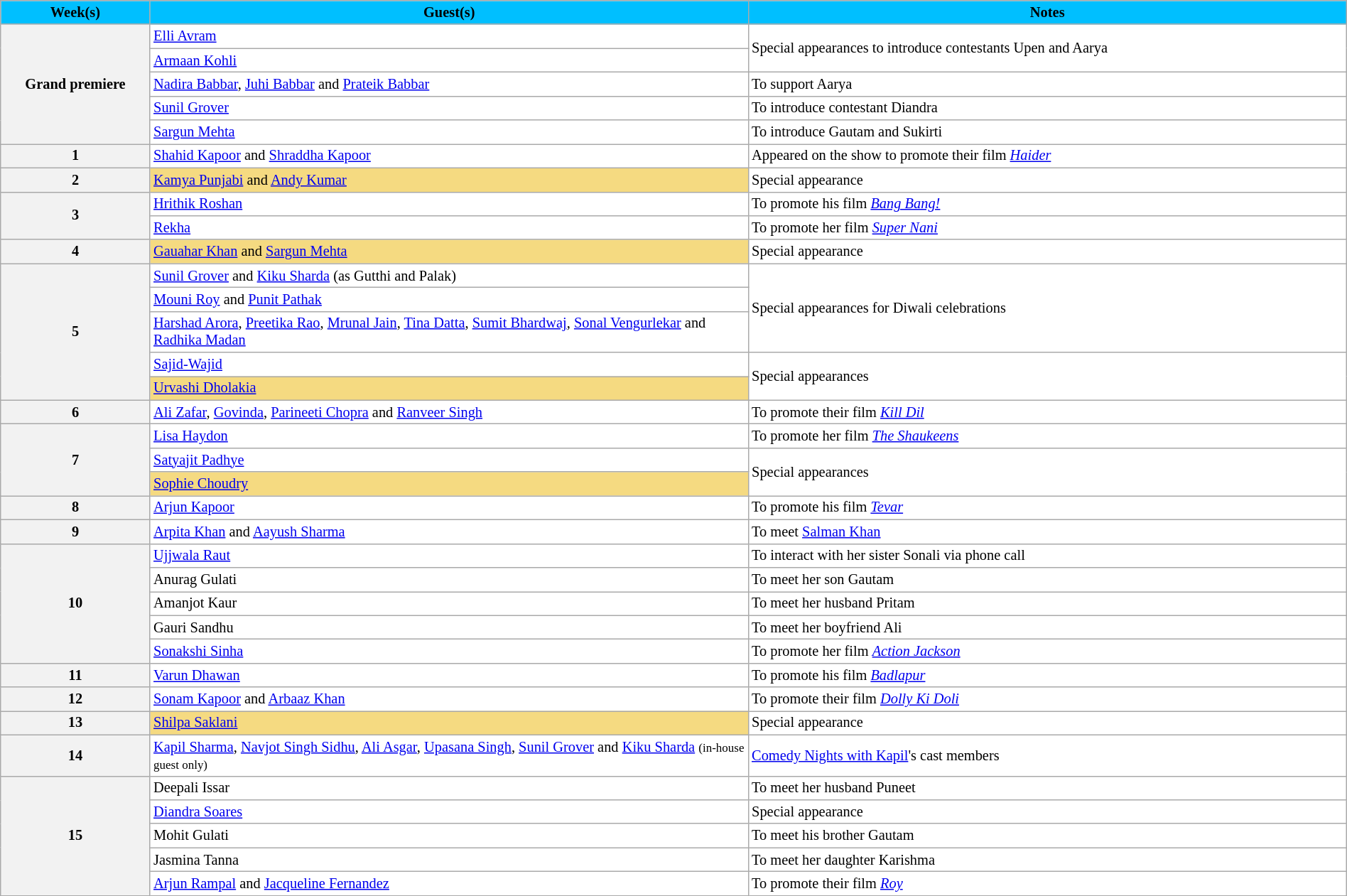<table class="wikitable" style="margin: 1em 1em 1em 0;font-size:85%; background: white; width:100%;">
<tr>
<th style="background:#00BFFF; color:#000; width:5%;">Week(s)</th>
<th style="background:#00BFFF; color:#000; width:20%;">Guest(s)</th>
<th style="background:#00BFFF; color:#000; width:20%;">Notes</th>
</tr>
<tr>
<th rowspan="5">Grand premiere</th>
<td><a href='#'>Elli Avram</a></td>
<td rowspan="2">Special appearances to introduce contestants Upen and Aarya</td>
</tr>
<tr>
<td><a href='#'>Armaan Kohli</a></td>
</tr>
<tr>
<td><a href='#'>Nadira Babbar</a>, <a href='#'>Juhi Babbar</a> and <a href='#'>Prateik Babbar</a></td>
<td>To support Aarya</td>
</tr>
<tr>
<td><a href='#'>Sunil Grover</a></td>
<td>To introduce contestant Diandra</td>
</tr>
<tr>
<td><a href='#'>Sargun Mehta</a></td>
<td>To introduce Gautam and Sukirti</td>
</tr>
<tr>
<th>1</th>
<td><a href='#'>Shahid Kapoor</a> and <a href='#'>Shraddha Kapoor</a></td>
<td>Appeared on the show to promote their film <em><a href='#'>Haider</a></em></td>
</tr>
<tr>
<th>2</th>
<td style="background:#F5DA81;"><a href='#'>Kamya Punjabi</a> and <a href='#'>Andy Kumar</a></td>
<td>Special appearance</td>
</tr>
<tr>
<th rowspan="2">3</th>
<td><a href='#'>Hrithik Roshan</a></td>
<td>To promote his film <em><a href='#'>Bang Bang!</a></em></td>
</tr>
<tr>
<td><a href='#'>Rekha</a></td>
<td>To promote her film <em><a href='#'>Super Nani</a></em></td>
</tr>
<tr>
<th>4</th>
<td style="background:#F5DA81;"><a href='#'>Gauahar Khan</a> and <a href='#'>Sargun Mehta</a></td>
<td>Special appearance</td>
</tr>
<tr>
<th rowspan="5">5</th>
<td><a href='#'>Sunil Grover</a> and <a href='#'>Kiku Sharda</a> (as Gutthi and Palak)</td>
<td rowspan="3">Special appearances for Diwali celebrations</td>
</tr>
<tr>
<td><a href='#'>Mouni Roy</a> and <a href='#'>Punit Pathak</a></td>
</tr>
<tr>
<td><a href='#'>Harshad Arora</a>, <a href='#'>Preetika Rao</a>, <a href='#'>Mrunal Jain</a>, <a href='#'>Tina Datta</a>, <a href='#'>Sumit Bhardwaj</a>, <a href='#'>Sonal Vengurlekar</a> and <a href='#'>Radhika Madan</a></td>
</tr>
<tr>
<td><a href='#'>Sajid-Wajid</a></td>
<td rowspan="2">Special appearances</td>
</tr>
<tr>
<td style="background:#F5DA81;"><a href='#'>Urvashi Dholakia</a></td>
</tr>
<tr>
<th>6</th>
<td><a href='#'>Ali Zafar</a>, <a href='#'>Govinda</a>, <a href='#'>Parineeti Chopra</a> and <a href='#'>Ranveer Singh</a></td>
<td>To promote their film <em><a href='#'>Kill Dil</a></em></td>
</tr>
<tr>
<th rowspan="3">7</th>
<td><a href='#'>Lisa Haydon</a></td>
<td>To promote her film <em><a href='#'>The Shaukeens</a></em></td>
</tr>
<tr>
<td><a href='#'>Satyajit Padhye</a></td>
<td rowspan="2">Special appearances</td>
</tr>
<tr>
<td style="background:#F5DA81;"><a href='#'>Sophie Choudry</a></td>
</tr>
<tr>
<th>8</th>
<td><a href='#'>Arjun Kapoor</a></td>
<td>To promote his film <em><a href='#'>Tevar</a></em></td>
</tr>
<tr>
<th>9</th>
<td><a href='#'>Arpita Khan</a> and <a href='#'>Aayush Sharma</a></td>
<td>To meet <a href='#'>Salman Khan</a></td>
</tr>
<tr>
<th rowspan="5">10</th>
<td><a href='#'>Ujjwala Raut</a></td>
<td>To interact with her sister Sonali via phone call</td>
</tr>
<tr>
<td>Anurag Gulati</td>
<td>To meet her son Gautam</td>
</tr>
<tr>
<td>Amanjot Kaur</td>
<td>To meet her husband Pritam</td>
</tr>
<tr>
<td>Gauri Sandhu</td>
<td>To meet her boyfriend Ali</td>
</tr>
<tr>
<td><a href='#'>Sonakshi Sinha</a></td>
<td>To promote her film <em><a href='#'>Action Jackson</a></em></td>
</tr>
<tr>
<th>11</th>
<td><a href='#'>Varun Dhawan</a></td>
<td>To promote his film <em><a href='#'>Badlapur</a></em></td>
</tr>
<tr>
<th>12</th>
<td><a href='#'>Sonam Kapoor</a> and <a href='#'>Arbaaz Khan</a></td>
<td>To promote their film <em><a href='#'>Dolly Ki Doli</a></em></td>
</tr>
<tr>
<th>13</th>
<td style="background:#F5DA81;"><a href='#'>Shilpa Saklani</a></td>
<td>Special appearance</td>
</tr>
<tr>
<th>14</th>
<td><a href='#'>Kapil Sharma</a>, <a href='#'>Navjot Singh Sidhu</a>, <a href='#'>Ali Asgar</a>, <a href='#'>Upasana Singh</a>, <a href='#'>Sunil Grover</a> and <a href='#'>Kiku Sharda</a> <small>(in-house guest only)</small></td>
<td><a href='#'>Comedy Nights with Kapil</a>'s cast members</td>
</tr>
<tr>
<th rowspan="5">15</th>
<td>Deepali Issar</td>
<td>To meet her husband Puneet</td>
</tr>
<tr>
<td><a href='#'>Diandra Soares</a></td>
<td>Special appearance</td>
</tr>
<tr>
<td>Mohit Gulati</td>
<td>To meet his brother Gautam</td>
</tr>
<tr>
<td>Jasmina Tanna</td>
<td>To meet her daughter Karishma</td>
</tr>
<tr>
<td><a href='#'>Arjun Rampal</a> and <a href='#'>Jacqueline Fernandez</a></td>
<td>To promote their film <em><a href='#'>Roy</a></em></td>
</tr>
</table>
